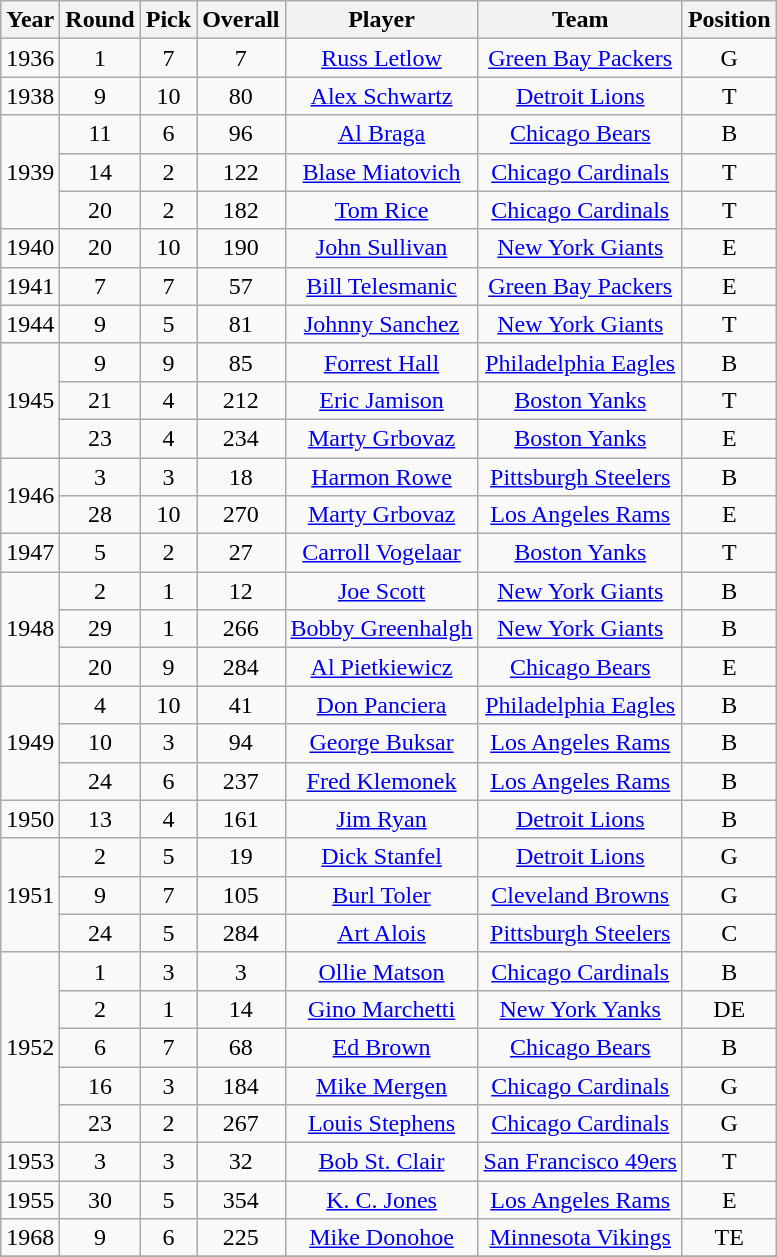<table class="wikitable sortable" style="text-align: center;">
<tr>
<th>Year</th>
<th>Round</th>
<th>Pick</th>
<th>Overall</th>
<th>Player</th>
<th>Team</th>
<th>Position</th>
</tr>
<tr>
<td>1936</td>
<td>1</td>
<td>7</td>
<td>7</td>
<td><a href='#'>Russ Letlow</a></td>
<td><a href='#'>Green Bay Packers</a></td>
<td>G</td>
</tr>
<tr>
<td>1938</td>
<td>9</td>
<td>10</td>
<td>80</td>
<td><a href='#'>Alex Schwartz</a></td>
<td><a href='#'>Detroit Lions</a></td>
<td>T</td>
</tr>
<tr>
<td rowspan="3">1939</td>
<td>11</td>
<td>6</td>
<td>96</td>
<td><a href='#'>Al Braga</a></td>
<td><a href='#'>Chicago Bears</a></td>
<td>B</td>
</tr>
<tr>
<td>14</td>
<td>2</td>
<td>122</td>
<td><a href='#'>Blase Miatovich</a></td>
<td><a href='#'>Chicago Cardinals</a></td>
<td>T</td>
</tr>
<tr>
<td>20</td>
<td>2</td>
<td>182</td>
<td><a href='#'>Tom Rice</a></td>
<td><a href='#'>Chicago Cardinals</a></td>
<td>T</td>
</tr>
<tr>
<td>1940</td>
<td>20</td>
<td>10</td>
<td>190</td>
<td><a href='#'>John Sullivan</a></td>
<td><a href='#'>New York Giants</a></td>
<td>E</td>
</tr>
<tr>
<td>1941</td>
<td>7</td>
<td>7</td>
<td>57</td>
<td><a href='#'>Bill Telesmanic</a></td>
<td><a href='#'>Green Bay Packers</a></td>
<td>E</td>
</tr>
<tr>
<td>1944</td>
<td>9</td>
<td>5</td>
<td>81</td>
<td><a href='#'>Johnny Sanchez</a></td>
<td><a href='#'>New York Giants</a></td>
<td>T</td>
</tr>
<tr>
<td rowspan="3">1945</td>
<td>9</td>
<td>9</td>
<td>85</td>
<td><a href='#'>Forrest Hall</a></td>
<td><a href='#'>Philadelphia Eagles</a></td>
<td>B</td>
</tr>
<tr>
<td>21</td>
<td>4</td>
<td>212</td>
<td><a href='#'>Eric Jamison</a></td>
<td><a href='#'>Boston Yanks</a></td>
<td>T</td>
</tr>
<tr>
<td>23</td>
<td>4</td>
<td>234</td>
<td><a href='#'>Marty Grbovaz</a></td>
<td><a href='#'>Boston Yanks</a></td>
<td>E</td>
</tr>
<tr>
<td rowspan="2">1946</td>
<td>3</td>
<td>3</td>
<td>18</td>
<td><a href='#'>Harmon Rowe</a></td>
<td><a href='#'>Pittsburgh Steelers</a></td>
<td>B</td>
</tr>
<tr>
<td>28</td>
<td>10</td>
<td>270</td>
<td><a href='#'>Marty Grbovaz</a></td>
<td><a href='#'>Los Angeles Rams</a></td>
<td>E</td>
</tr>
<tr>
<td>1947</td>
<td>5</td>
<td>2</td>
<td>27</td>
<td><a href='#'>Carroll Vogelaar</a></td>
<td><a href='#'>Boston Yanks</a></td>
<td>T</td>
</tr>
<tr>
<td rowspan="3">1948</td>
<td>2</td>
<td>1</td>
<td>12</td>
<td><a href='#'>Joe Scott</a></td>
<td><a href='#'>New York Giants</a></td>
<td>B</td>
</tr>
<tr>
<td>29</td>
<td>1</td>
<td>266</td>
<td><a href='#'>Bobby Greenhalgh</a></td>
<td><a href='#'>New York Giants</a></td>
<td>B</td>
</tr>
<tr>
<td>20</td>
<td>9</td>
<td>284</td>
<td><a href='#'>Al Pietkiewicz</a></td>
<td><a href='#'>Chicago Bears</a></td>
<td>E</td>
</tr>
<tr>
<td rowspan="3">1949</td>
<td>4</td>
<td>10</td>
<td>41</td>
<td><a href='#'>Don Panciera</a></td>
<td><a href='#'>Philadelphia Eagles</a></td>
<td>B</td>
</tr>
<tr>
<td>10</td>
<td>3</td>
<td>94</td>
<td><a href='#'>George Buksar</a></td>
<td><a href='#'>Los Angeles Rams</a></td>
<td>B</td>
</tr>
<tr>
<td>24</td>
<td>6</td>
<td>237</td>
<td><a href='#'>Fred Klemonek</a></td>
<td><a href='#'>Los Angeles Rams</a></td>
<td>B</td>
</tr>
<tr>
<td>1950</td>
<td>13</td>
<td>4</td>
<td>161</td>
<td><a href='#'>Jim Ryan</a></td>
<td><a href='#'>Detroit Lions</a></td>
<td>B</td>
</tr>
<tr>
<td rowspan="3">1951</td>
<td>2</td>
<td>5</td>
<td>19</td>
<td><a href='#'>Dick Stanfel</a></td>
<td><a href='#'>Detroit Lions</a></td>
<td>G</td>
</tr>
<tr>
<td>9</td>
<td>7</td>
<td>105</td>
<td><a href='#'>Burl Toler</a></td>
<td><a href='#'>Cleveland Browns</a></td>
<td>G</td>
</tr>
<tr>
<td>24</td>
<td>5</td>
<td>284</td>
<td><a href='#'>Art Alois</a></td>
<td><a href='#'>Pittsburgh Steelers</a></td>
<td>C</td>
</tr>
<tr>
<td rowspan="5">1952</td>
<td>1</td>
<td>3</td>
<td>3</td>
<td><a href='#'>Ollie Matson</a></td>
<td><a href='#'>Chicago Cardinals</a></td>
<td>B</td>
</tr>
<tr>
<td>2</td>
<td>1</td>
<td>14</td>
<td><a href='#'>Gino Marchetti</a></td>
<td><a href='#'>New York Yanks</a></td>
<td>DE</td>
</tr>
<tr>
<td>6</td>
<td>7</td>
<td>68</td>
<td><a href='#'>Ed Brown</a></td>
<td><a href='#'>Chicago Bears</a></td>
<td>B</td>
</tr>
<tr>
<td>16</td>
<td>3</td>
<td>184</td>
<td><a href='#'>Mike Mergen</a></td>
<td><a href='#'>Chicago Cardinals</a></td>
<td>G</td>
</tr>
<tr>
<td>23</td>
<td>2</td>
<td>267</td>
<td><a href='#'>Louis Stephens</a></td>
<td><a href='#'>Chicago Cardinals</a></td>
<td>G</td>
</tr>
<tr>
<td>1953</td>
<td>3</td>
<td>3</td>
<td>32</td>
<td><a href='#'>Bob St. Clair</a></td>
<td><a href='#'>San Francisco 49ers</a></td>
<td>T</td>
</tr>
<tr>
<td>1955</td>
<td>30</td>
<td>5</td>
<td>354</td>
<td><a href='#'>K. C. Jones</a></td>
<td><a href='#'>Los Angeles Rams</a></td>
<td>E</td>
</tr>
<tr>
<td>1968</td>
<td>9</td>
<td>6</td>
<td>225</td>
<td><a href='#'>Mike Donohoe</a></td>
<td><a href='#'>Minnesota Vikings</a></td>
<td>TE</td>
</tr>
<tr>
</tr>
</table>
